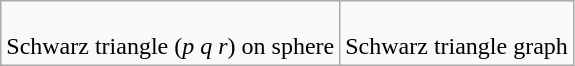<table class=wikitable>
<tr>
<td><br>Schwarz triangle (<em>p</em> <em>q</em> <em>r</em>) on sphere</td>
<td><br>Schwarz triangle graph</td>
</tr>
</table>
